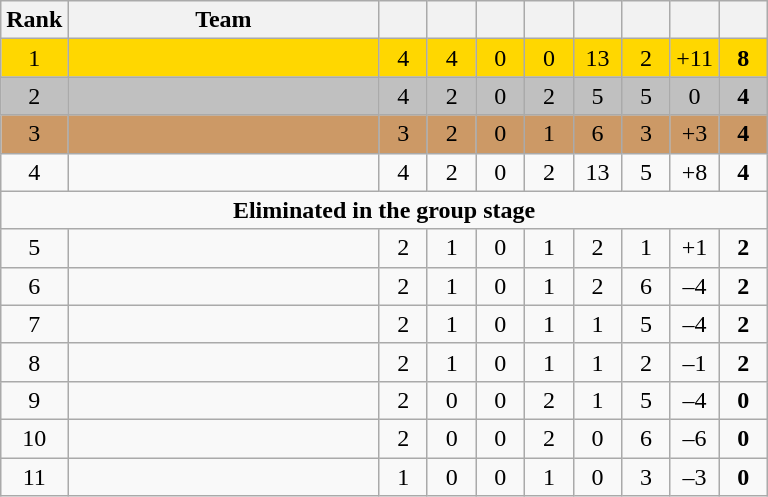<table class="wikitable" style="text-align:center">
<tr>
<th width=20>Rank</th>
<th width=200>Team</th>
<th width="25"></th>
<th width="25"></th>
<th width="25"></th>
<th width="25"></th>
<th width="25"></th>
<th width="25"></th>
<th width="25"></th>
<th width="25"></th>
</tr>
<tr style="background:gold;">
<td>1</td>
<td style="text-align:left;"></td>
<td>4</td>
<td>4</td>
<td>0</td>
<td>0</td>
<td>13</td>
<td>2</td>
<td>+11</td>
<td><strong>8</strong></td>
</tr>
<tr style="background:silver;">
<td>2</td>
<td style="text-align:left;"></td>
<td>4</td>
<td>2</td>
<td>0</td>
<td>2</td>
<td>5</td>
<td>5</td>
<td>0</td>
<td><strong>4</strong></td>
</tr>
<tr style="background:#c96;">
<td>3</td>
<td style="text-align:left;"></td>
<td>3</td>
<td>2</td>
<td>0</td>
<td>1</td>
<td>6</td>
<td>3</td>
<td>+3</td>
<td><strong>4</strong></td>
</tr>
<tr>
<td>4</td>
<td style="text-align:left;"></td>
<td>4</td>
<td>2</td>
<td>0</td>
<td>2</td>
<td>13</td>
<td>5</td>
<td>+8</td>
<td><strong>4</strong></td>
</tr>
<tr>
<td colspan=14><strong>Eliminated in the group stage</strong></td>
</tr>
<tr>
<td>5</td>
<td style="text-align:left;"></td>
<td>2</td>
<td>1</td>
<td>0</td>
<td>1</td>
<td>2</td>
<td>1</td>
<td>+1</td>
<td><strong>2</strong></td>
</tr>
<tr>
<td>6</td>
<td style="text-align:left;"></td>
<td>2</td>
<td>1</td>
<td>0</td>
<td>1</td>
<td>2</td>
<td>6</td>
<td>–4</td>
<td><strong>2</strong></td>
</tr>
<tr>
<td>7</td>
<td style="text-align:left;"></td>
<td>2</td>
<td>1</td>
<td>0</td>
<td>1</td>
<td>1</td>
<td>5</td>
<td>–4</td>
<td><strong>2</strong></td>
</tr>
<tr>
<td>8</td>
<td style="text-align:left;"></td>
<td>2</td>
<td>1</td>
<td>0</td>
<td>1</td>
<td>1</td>
<td>2</td>
<td>–1</td>
<td><strong>2</strong></td>
</tr>
<tr>
<td>9</td>
<td style="text-align:left;"></td>
<td>2</td>
<td>0</td>
<td>0</td>
<td>2</td>
<td>1</td>
<td>5</td>
<td>–4</td>
<td><strong>0</strong></td>
</tr>
<tr>
<td>10</td>
<td style="text-align:left;"></td>
<td>2</td>
<td>0</td>
<td>0</td>
<td>2</td>
<td>0</td>
<td>6</td>
<td>–6</td>
<td><strong>0</strong></td>
</tr>
<tr>
<td>11</td>
<td style="text-align:left;"></td>
<td>1</td>
<td>0</td>
<td>0</td>
<td>1</td>
<td>0</td>
<td>3</td>
<td>–3</td>
<td><strong>0</strong></td>
</tr>
</table>
